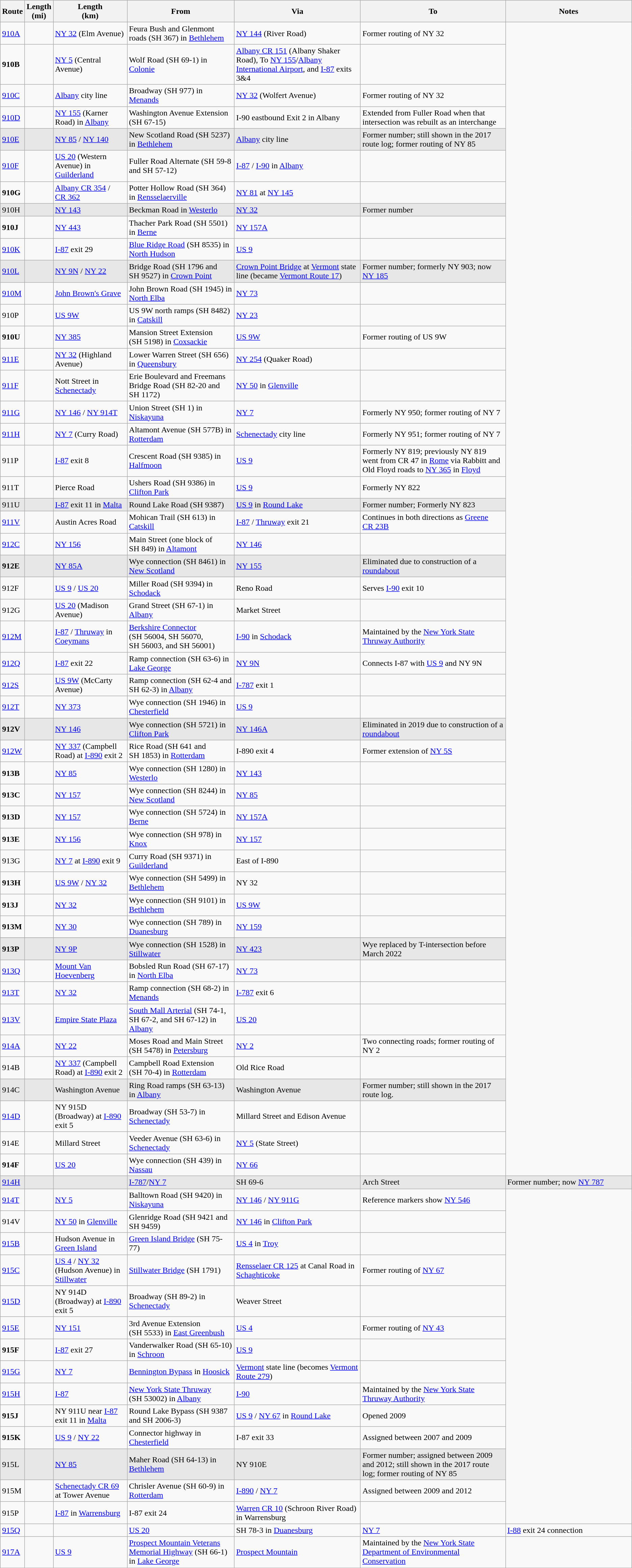<table class="wikitable sortable">
<tr>
<th>Route</th>
<th>Length<br>(mi)</th>
<th>Length<br>(km)</th>
<th>From</th>
<th width="20%">Via</th>
<th>To</th>
<th width="20%">Notes</th>
</tr>
<tr>
<td><a href='#'>910A</a></td>
<td></td>
<td><a href='#'>NY&nbsp;32</a> (Elm Avenue)</td>
<td>Feura Bush and Glenmont roads (SH 367) in <a href='#'>Bethlehem</a></td>
<td><a href='#'>NY&nbsp;144</a> (River Road)</td>
<td>Former routing of NY 32</td>
</tr>
<tr>
<td id="10B"><strong>910B</strong></td>
<td></td>
<td><a href='#'>NY&nbsp;5</a> (Central Avenue)</td>
<td>Wolf Road (SH 69-1) in <a href='#'>Colonie</a></td>
<td><a href='#'>Albany CR 151</a> (Albany Shaker Road), To <a href='#'>NY&nbsp;155</a>/<a href='#'>Albany International Airport</a>, and <a href='#'>I-87</a> exits 3&4</td>
<td></td>
</tr>
<tr>
<td><a href='#'>910C</a></td>
<td></td>
<td><a href='#'>Albany</a> city line</td>
<td>Broadway (SH 977) in <a href='#'>Menands</a></td>
<td><a href='#'>NY&nbsp;32</a> (Wolfert Avenue)</td>
<td>Former routing of NY 32</td>
</tr>
<tr>
<td><a href='#'>910D</a></td>
<td></td>
<td><a href='#'>NY&nbsp;155</a> (Karner Road) in <a href='#'>Albany</a></td>
<td>Washington Avenue Extension (SH 67-15)</td>
<td>I-90 eastbound Exit 2 in Albany</td>
<td>Extended from Fuller Road when that intersection was rebuilt as an interchange</td>
</tr>
<tr style="background-color:#e7e7e7">
<td><a href='#'>910E</a></td>
<td></td>
<td><a href='#'>NY&nbsp;85</a> / <a href='#'>NY 140</a></td>
<td>New Scotland Road (SH 5237) in <a href='#'>Bethlehem</a></td>
<td><a href='#'>Albany</a> city line</td>
<td>Former number; still shown in the 2017 route log; former routing of NY 85</td>
</tr>
<tr>
<td><a href='#'>910F</a></td>
<td></td>
<td><a href='#'>US 20</a> (Western Avenue) in <a href='#'>Guilderland</a></td>
<td>Fuller Road Alternate (SH 59-8 and SH 57-12)</td>
<td><a href='#'>I-87</a> / <a href='#'>I-90</a> in <a href='#'>Albany</a></td>
<td></td>
</tr>
<tr>
<td id="10G"><strong>910G</strong></td>
<td></td>
<td><a href='#'>Albany CR 354</a> / <a href='#'>CR 362</a></td>
<td>Potter Hollow Road (SH 364) in <a href='#'>Rensselaerville</a></td>
<td><a href='#'>NY&nbsp;81</a> at <a href='#'>NY&nbsp;145</a></td>
<td></td>
</tr>
<tr style="background-color:#e7e7e7">
<td id="10H">910H</td>
<td></td>
<td><a href='#'>NY&nbsp;143</a></td>
<td>Beckman Road in <a href='#'>Westerlo</a></td>
<td><a href='#'>NY&nbsp;32</a></td>
<td>Former number</td>
</tr>
<tr>
<td id="10J"><strong>910J</strong></td>
<td></td>
<td><a href='#'>NY&nbsp;443</a></td>
<td>Thacher Park Road (SH 5501) in <a href='#'>Berne</a></td>
<td><a href='#'>NY&nbsp;157A</a></td>
<td></td>
</tr>
<tr>
<td><a href='#'>910K</a></td>
<td></td>
<td><a href='#'>I-87</a> exit 29</td>
<td><a href='#'>Blue Ridge Road</a> (SH 8535) in <a href='#'>North Hudson</a></td>
<td><a href='#'>US 9</a></td>
<td></td>
</tr>
<tr style="background-color:#e7e7e7">
<td><a href='#'>910L</a></td>
<td></td>
<td><a href='#'>NY&nbsp;9N</a> / <a href='#'>NY&nbsp;22</a></td>
<td>Bridge Road (SH 1796 and SH 9527) in <a href='#'>Crown Point</a></td>
<td><a href='#'>Crown Point Bridge</a> at <a href='#'>Vermont</a> state line (became <a href='#'>Vermont Route&nbsp;17</a>)</td>
<td>Former number; formerly NY 903; now <a href='#'>NY&nbsp;185</a></td>
</tr>
<tr>
<td><a href='#'>910M</a></td>
<td></td>
<td><a href='#'>John Brown's Grave</a></td>
<td>John Brown Road (SH 1945) in <a href='#'>North Elba</a></td>
<td><a href='#'>NY&nbsp;73</a></td>
<td></td>
</tr>
<tr>
<td id="10P">910P</td>
<td></td>
<td><a href='#'>US&nbsp;9W</a></td>
<td>US 9W north ramps (SH 8482) in <a href='#'>Catskill</a></td>
<td><a href='#'>NY&nbsp;23</a></td>
<td></td>
</tr>
<tr>
<td id="10U"><strong>910U</strong></td>
<td></td>
<td><a href='#'>NY&nbsp;385</a></td>
<td>Mansion Street Extension (SH 5198) in <a href='#'>Coxsackie</a></td>
<td><a href='#'>US&nbsp;9W</a></td>
<td>Former routing of US 9W</td>
</tr>
<tr>
<td><a href='#'>911E</a></td>
<td></td>
<td><a href='#'>NY&nbsp;32</a> (Highland Avenue)</td>
<td>Lower Warren Street (SH 656) in <a href='#'>Queensbury</a></td>
<td><a href='#'>NY&nbsp;254</a> (Quaker Road)</td>
<td></td>
</tr>
<tr>
<td><a href='#'>911F</a></td>
<td></td>
<td>Nott Street in <a href='#'>Schenectady</a></td>
<td>Erie Boulevard and Freemans Bridge Road (SH 82-20 and SH 1172)</td>
<td><a href='#'>NY&nbsp;50</a> in <a href='#'>Glenville</a></td>
<td></td>
</tr>
<tr>
<td><a href='#'>911G</a></td>
<td></td>
<td><a href='#'>NY&nbsp;146</a> / <a href='#'>NY&nbsp;914T</a></td>
<td>Union Street (SH 1) in <a href='#'>Niskayuna</a></td>
<td><a href='#'>NY&nbsp;7</a></td>
<td>Formerly NY 950; former routing of NY 7</td>
</tr>
<tr>
<td><a href='#'>911H</a></td>
<td></td>
<td><a href='#'>NY&nbsp;7</a> (Curry Road)</td>
<td>Altamont Avenue (SH 577B) in <a href='#'>Rotterdam</a></td>
<td><a href='#'>Schenectady</a> city line</td>
<td>Formerly NY 951; former routing of NY 7</td>
</tr>
<tr>
<td id="11P">911P</td>
<td></td>
<td><a href='#'>I-87</a> exit 8</td>
<td>Crescent Road (SH 9385) in <a href='#'>Halfmoon</a></td>
<td><a href='#'>US 9</a></td>
<td>Formerly NY 819; previously NY 819 went from CR 47 in <a href='#'>Rome</a> via Rabbitt and Old Floyd roads to <a href='#'>NY&nbsp;365</a> in <a href='#'>Floyd</a></td>
</tr>
<tr>
<td id="11T">911T</td>
<td></td>
<td>Pierce Road</td>
<td>Ushers Road (SH 9386) in <a href='#'>Clifton Park</a></td>
<td><a href='#'>US 9</a></td>
<td>Formerly NY 822</td>
</tr>
<tr style="background-color:#e7e7e7">
<td id="11U">911U</td>
<td></td>
<td><a href='#'>I-87</a> exit 11 in <a href='#'>Malta</a></td>
<td>Round Lake Road (SH 9387)</td>
<td><a href='#'>US 9</a> in <a href='#'>Round Lake</a></td>
<td>Former number; Formerly NY 823</td>
</tr>
<tr>
<td><a href='#'>911V</a></td>
<td></td>
<td>Austin Acres Road</td>
<td>Mohican Trail (SH 613) in <a href='#'>Catskill</a></td>
<td><a href='#'>I-87</a> / <a href='#'>Thruway</a> exit 21</td>
<td>Continues in both directions as <a href='#'>Greene CR 23B</a></td>
</tr>
<tr>
<td><a href='#'>912C</a></td>
<td></td>
<td><a href='#'>NY&nbsp;156</a></td>
<td>Main Street (one block of SH 849) in <a href='#'>Altamont</a></td>
<td><a href='#'>NY&nbsp;146</a></td>
<td></td>
</tr>
<tr style="background-color:#e7e7e7">
<td id="12E"><strong>912E</strong></td>
<td></td>
<td><a href='#'>NY&nbsp;85A</a></td>
<td>Wye connection (SH 8461) in <a href='#'>New Scotland</a></td>
<td><a href='#'>NY&nbsp;155</a></td>
<td>Eliminated due to construction of a <a href='#'>roundabout</a></td>
</tr>
<tr>
<td id="12F">912F</td>
<td></td>
<td><a href='#'>US 9</a> / <a href='#'>US 20</a></td>
<td>Miller Road (SH 9394) in <a href='#'>Schodack</a></td>
<td>Reno Road</td>
<td>Serves <a href='#'>I-90</a> exit 10</td>
</tr>
<tr>
<td id="12G">912G</td>
<td></td>
<td><a href='#'>US 20</a> (Madison Avenue)</td>
<td>Grand Street (SH 67-1) in <a href='#'>Albany</a></td>
<td>Market Street</td>
<td></td>
</tr>
<tr>
<td><a href='#'>912M</a></td>
<td></td>
<td><a href='#'>I-87</a> / <a href='#'>Thruway</a> in <a href='#'>Coeymans</a></td>
<td><a href='#'>Berkshire Connector</a> (SH 56004, SH 56070, SH 56003, and SH 56001)</td>
<td><a href='#'>I-90</a> in <a href='#'>Schodack</a></td>
<td>Maintained by the <a href='#'>New York State Thruway Authority</a></td>
</tr>
<tr>
<td><a href='#'>912Q</a></td>
<td></td>
<td><a href='#'>I-87</a> exit 22</td>
<td>Ramp connection (SH 63-6) in <a href='#'>Lake George</a></td>
<td><a href='#'>NY&nbsp;9N</a></td>
<td>Connects I-87 with <a href='#'>US 9</a> and NY 9N</td>
</tr>
<tr>
<td><a href='#'>912S</a></td>
<td></td>
<td><a href='#'>US&nbsp;9W</a> (McCarty Avenue)</td>
<td>Ramp connection (SH 62-4 and SH 62-3) in <a href='#'>Albany</a></td>
<td><a href='#'>I-787</a> exit 1</td>
<td></td>
</tr>
<tr>
<td><a href='#'>912T</a></td>
<td></td>
<td><a href='#'>NY&nbsp;373</a></td>
<td>Wye connection (SH 1946) in <a href='#'>Chesterfield</a></td>
<td><a href='#'>US 9</a></td>
<td></td>
</tr>
<tr style="background-color:#e7e7e7">
<td id="12V"><strong>912V</strong></td>
<td></td>
<td><a href='#'>NY&nbsp;146</a></td>
<td>Wye connection (SH 5721) in <a href='#'>Clifton Park</a></td>
<td><a href='#'>NY&nbsp;146A</a></td>
<td>Eliminated in 2019 due to construction of a <a href='#'>roundabout</a></td>
</tr>
<tr>
<td><a href='#'>912W</a></td>
<td></td>
<td><a href='#'>NY&nbsp;337</a> (Campbell Road) at <a href='#'>I-890</a> exit 2</td>
<td>Rice Road (SH 641 and SH 1853) in <a href='#'>Rotterdam</a></td>
<td>I-890 exit 4</td>
<td>Former extension of <a href='#'>NY&nbsp;5S</a></td>
</tr>
<tr>
<td id="13B"><strong>913B</strong></td>
<td></td>
<td><a href='#'>NY&nbsp;85</a></td>
<td>Wye connection (SH 1280) in <a href='#'>Westerlo</a></td>
<td><a href='#'>NY&nbsp;143</a></td>
<td></td>
</tr>
<tr>
<td id="13C"><strong>913C</strong></td>
<td></td>
<td><a href='#'>NY&nbsp;157</a></td>
<td>Wye connection (SH 8244) in <a href='#'>New Scotland</a></td>
<td><a href='#'>NY&nbsp;85</a></td>
<td></td>
</tr>
<tr>
<td id="13D"><strong>913D</strong></td>
<td></td>
<td><a href='#'>NY&nbsp;157</a></td>
<td>Wye connection (SH 5724) in <a href='#'>Berne</a></td>
<td><a href='#'>NY&nbsp;157A</a></td>
<td></td>
</tr>
<tr>
<td id="13E"><strong>913E</strong></td>
<td></td>
<td><a href='#'>NY&nbsp;156</a></td>
<td>Wye connection (SH 978) in <a href='#'>Knox</a></td>
<td><a href='#'>NY&nbsp;157</a></td>
<td></td>
</tr>
<tr>
<td id="13G">913G</td>
<td></td>
<td><a href='#'>NY&nbsp;7</a> at <a href='#'>I-890</a> exit 9</td>
<td>Curry Road (SH 9371) in <a href='#'>Guilderland</a></td>
<td>East of I-890</td>
<td></td>
</tr>
<tr>
<td id="13H"><strong>913H</strong></td>
<td></td>
<td><a href='#'>US&nbsp;9W</a> / <a href='#'>NY&nbsp;32</a></td>
<td>Wye connection (SH 5499) in <a href='#'>Bethlehem</a></td>
<td>NY 32</td>
<td></td>
</tr>
<tr>
<td id="13J"><strong>913J</strong></td>
<td></td>
<td><a href='#'>NY&nbsp;32</a></td>
<td>Wye connection (SH 9101) in <a href='#'>Bethlehem</a></td>
<td><a href='#'>US&nbsp;9W</a></td>
<td></td>
</tr>
<tr>
<td id="13M"><strong>913M</strong></td>
<td></td>
<td><a href='#'>NY&nbsp;30</a></td>
<td>Wye connection (SH 789) in <a href='#'>Duanesburg</a></td>
<td><a href='#'>NY&nbsp;159</a></td>
<td></td>
</tr>
<tr>
</tr>
<tr style="background-color:#e7e7e7">
<td id="13P"><strong>913P</strong></td>
<td></td>
<td><a href='#'>NY&nbsp;9P</a></td>
<td>Wye connection (SH 1528) in <a href='#'>Stillwater</a></td>
<td><a href='#'>NY&nbsp;423</a></td>
<td>Wye replaced by T-intersection before March 2022 </td>
</tr>
<tr>
<td><a href='#'>913Q</a></td>
<td></td>
<td><a href='#'>Mount Van Hoevenberg</a></td>
<td>Bobsled Run Road (SH 67-17) in <a href='#'>North Elba</a></td>
<td><a href='#'>NY&nbsp;73</a></td>
<td></td>
</tr>
<tr>
<td><a href='#'>913T</a></td>
<td></td>
<td><a href='#'>NY&nbsp;32</a></td>
<td>Ramp connection (SH 68-2) in <a href='#'>Menands</a></td>
<td><a href='#'>I-787</a> exit 6</td>
<td></td>
</tr>
<tr>
<td><a href='#'>913V</a></td>
<td></td>
<td><a href='#'>Empire State Plaza</a></td>
<td><a href='#'>South Mall Arterial</a> (SH 74-1, SH 67-2, and SH 67-12) in <a href='#'>Albany</a></td>
<td><a href='#'>US 20</a></td>
<td></td>
</tr>
<tr>
<td><a href='#'>914A</a></td>
<td></td>
<td><a href='#'>NY&nbsp;22</a></td>
<td>Moses Road and Main Street (SH 5478) in <a href='#'>Petersburg</a></td>
<td><a href='#'>NY 2</a></td>
<td>Two connecting roads; former routing of NY 2</td>
</tr>
<tr>
<td id="14B">914B</td>
<td></td>
<td><a href='#'>NY&nbsp;337</a> (Campbell Road) at <a href='#'>I-890</a> exit 2</td>
<td>Campbell Road Extension (SH 70-4) in <a href='#'>Rotterdam</a></td>
<td>Old Rice Road</td>
<td></td>
</tr>
<tr style="background-color:#e7e7e7">
<td id="14C">914C</td>
<td></td>
<td>Washington Avenue</td>
<td>Ring Road ramps (SH 63-13) in <a href='#'>Albany</a></td>
<td>Washington Avenue</td>
<td>Former number; still shown in the 2017 route log.</td>
</tr>
<tr>
<td id="14D"><a href='#'>914D</a></td>
<td></td>
<td>NY 915D (Broadway) at <a href='#'>I-890</a> exit 5</td>
<td>Broadway (SH 53-7) in <a href='#'>Schenectady</a></td>
<td>Millard Street and Edison Avenue</td>
<td></td>
</tr>
<tr>
<td id="14E">914E</td>
<td></td>
<td>Millard Street</td>
<td>Veeder Avenue (SH 63-6) in <a href='#'>Schenectady</a></td>
<td><a href='#'>NY&nbsp;5</a> (State Street)</td>
<td></td>
</tr>
<tr>
<td id="14F"><strong>914F</strong></td>
<td></td>
<td><a href='#'>US 20</a></td>
<td>Wye connection (SH 439) in <a href='#'>Nassau</a></td>
<td><a href='#'>NY&nbsp;66</a></td>
<td></td>
</tr>
<tr style="background-color:#e7e7e7">
<td id="14H"><a href='#'>914H</a></td>
<td></td>
<td></td>
<td><a href='#'>I-787</a>/<a href='#'>NY 7</a></td>
<td>SH 69-6</td>
<td>Arch Street</td>
<td>Former number; now <a href='#'>NY 787</a></td>
</tr>
<tr>
<td><a href='#'>914T</a></td>
<td></td>
<td><a href='#'>NY&nbsp;5</a></td>
<td>Balltown Road (SH 9420) in <a href='#'>Niskayuna</a></td>
<td><a href='#'>NY&nbsp;146</a> / <a href='#'>NY&nbsp;911G</a></td>
<td>Reference markers show <a href='#'>NY&nbsp;546</a></td>
</tr>
<tr>
<td id="14V">914V</td>
<td></td>
<td><a href='#'>NY&nbsp;50</a> in <a href='#'>Glenville</a></td>
<td>Glenridge Road (SH 9421 and SH 9459)</td>
<td><a href='#'>NY&nbsp;146</a> in <a href='#'>Clifton Park</a></td>
<td></td>
</tr>
<tr>
<td><a href='#'>915B</a></td>
<td></td>
<td>Hudson Avenue in <a href='#'>Green Island</a></td>
<td><a href='#'>Green Island Bridge</a> (SH 75-77)</td>
<td><a href='#'>US 4</a> in <a href='#'>Troy</a></td>
<td></td>
</tr>
<tr>
<td><a href='#'>915C</a></td>
<td></td>
<td><a href='#'>US 4</a> / <a href='#'>NY&nbsp;32</a> (Hudson Avenue) in <a href='#'>Stillwater</a></td>
<td><a href='#'>Stillwater Bridge</a> (SH 1791)</td>
<td><a href='#'>Rensselaer CR 125</a> at Canal Road in <a href='#'>Schaghticoke</a></td>
<td>Former routing of <a href='#'>NY&nbsp;67</a></td>
</tr>
<tr>
<td id="15D"><a href='#'>915D</a></td>
<td></td>
<td>NY 914D (Broadway) at <a href='#'>I-890</a> exit 5</td>
<td>Broadway (SH 89-2) in <a href='#'>Schenectady</a></td>
<td>Weaver Street</td>
<td></td>
</tr>
<tr>
<td><a href='#'>915E</a></td>
<td></td>
<td><a href='#'>NY&nbsp;151</a></td>
<td>3rd Avenue Extension (SH 5533) in <a href='#'>East Greenbush</a></td>
<td><a href='#'>US 4</a></td>
<td>Former routing of <a href='#'>NY&nbsp;43</a></td>
</tr>
<tr>
<td id="15F"><strong>915F</strong></td>
<td></td>
<td><a href='#'>I-87</a> exit 27</td>
<td>Vanderwalker Road (SH 65-10) in <a href='#'>Schroon</a></td>
<td><a href='#'>US 9</a></td>
<td></td>
</tr>
<tr>
<td><a href='#'>915G</a></td>
<td></td>
<td><a href='#'>NY&nbsp;7</a></td>
<td><a href='#'>Bennington Bypass</a> in <a href='#'>Hoosick</a></td>
<td><a href='#'>Vermont</a> state line (becomes <a href='#'>Vermont Route&nbsp;279</a>)</td>
<td></td>
</tr>
<tr>
<td><a href='#'>915H</a></td>
<td></td>
<td><a href='#'>I-87</a></td>
<td><a href='#'>New York State Thruway</a> (SH 53002) in <a href='#'>Albany</a></td>
<td><a href='#'>I-90</a></td>
<td>Maintained by the <a href='#'>New York State Thruway Authority</a></td>
</tr>
<tr>
<td id="15J"><strong>915J</strong></td>
<td></td>
<td>NY 911U near <a href='#'>I-87</a> exit 11 in <a href='#'>Malta</a></td>
<td>Round Lake Bypass (SH 9387 and SH 2006-3)</td>
<td><a href='#'>US 9</a> / <a href='#'>NY&nbsp;67</a> in <a href='#'>Round Lake</a></td>
<td>Opened 2009</td>
</tr>
<tr>
<td id="15K"><strong>915K</strong></td>
<td></td>
<td><a href='#'>US 9</a> / <a href='#'>NY&nbsp;22</a></td>
<td>Connector highway in <a href='#'>Chesterfield</a></td>
<td>I-87 exit 33</td>
<td>Assigned between 2007 and 2009</td>
</tr>
<tr style="background-color:#e7e7e7">
<td id="15L">915L</td>
<td></td>
<td><a href='#'>NY&nbsp;85</a></td>
<td>Maher Road (SH 64-13) in <a href='#'>Bethlehem</a></td>
<td>NY 910E</td>
<td>Former number; assigned between 2009 and 2012; still shown in the 2017 route log; former routing of NY 85</td>
</tr>
<tr>
<td id="15M">915M</td>
<td></td>
<td><a href='#'>Schenectady CR 69</a> at Tower Avenue</td>
<td>Chrisler Avenue (SH 60-9) in <a href='#'>Rotterdam</a></td>
<td><a href='#'>I-890</a> / <a href='#'>NY&nbsp;7</a></td>
<td>Assigned between 2009 and 2012</td>
</tr>
<tr>
<td id="15P">915P</td>
<td></td>
<td><a href='#'>I-87</a> in <a href='#'>Warrensburg</a></td>
<td>I-87 exit 24</td>
<td><a href='#'>Warren CR 10</a> (Schroon River Road) in Warrensburg</td>
<td></td>
</tr>
<tr>
<td id="15Q"><a href='#'>915Q</a></td>
<td></td>
<td></td>
<td><a href='#'>US 20</a></td>
<td>SH 78-3 in <a href='#'>Duanesburg</a></td>
<td><a href='#'>NY 7</a></td>
<td><a href='#'>I-88</a> exit 24 connection</td>
</tr>
<tr>
<td><a href='#'>917A</a></td>
<td></td>
<td><a href='#'>US 9</a></td>
<td><a href='#'>Prospect Mountain Veterans Memorial Highway</a> (SH 66-1) in <a href='#'>Lake George</a></td>
<td><a href='#'>Prospect Mountain</a></td>
<td>Maintained by the <a href='#'>New York State Department of Environmental Conservation</a></td>
</tr>
</table>
